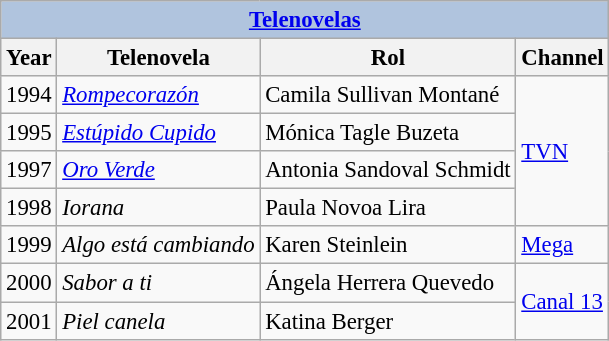<table class="wikitable" style="font-size: 95%;">
<tr>
<th colspan="5" style="background: LightSteelBlue;"><a href='#'>Telenovelas</a></th>
</tr>
<tr>
<th>Year</th>
<th>Telenovela</th>
<th>Rol</th>
<th>Channel</th>
</tr>
<tr>
<td>1994</td>
<td><em><a href='#'>Rompecorazón</a></em></td>
<td>Camila Sullivan Montané</td>
<td rowspan="4"><a href='#'>TVN</a></td>
</tr>
<tr>
<td>1995</td>
<td><em><a href='#'>Estúpido Cupido</a></em></td>
<td>Mónica Tagle Buzeta</td>
</tr>
<tr>
<td>1997</td>
<td><em><a href='#'>Oro Verde</a></em></td>
<td>Antonia Sandoval Schmidt</td>
</tr>
<tr>
<td>1998</td>
<td><em>Iorana</em></td>
<td>Paula Novoa Lira</td>
</tr>
<tr>
<td>1999</td>
<td><em>Algo está cambiando</em></td>
<td>Karen Steinlein</td>
<td><a href='#'>Mega</a></td>
</tr>
<tr>
<td>2000</td>
<td><em>Sabor a ti</em></td>
<td>Ángela Herrera Quevedo</td>
<td rowspan="2"><a href='#'>Canal 13</a></td>
</tr>
<tr>
<td>2001</td>
<td><em>Piel canela</em></td>
<td>Katina Berger</td>
</tr>
</table>
